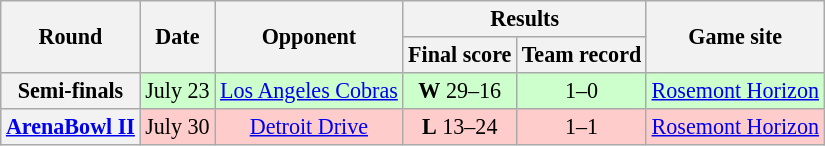<table class="wikitable" align="center" style="font-size: 92%">
<tr>
<th rowspan="2">Round</th>
<th rowspan="2">Date</th>
<th rowspan="2">Opponent</th>
<th colspan="2">Results</th>
<th rowspan="2">Game site</th>
</tr>
<tr>
<th>Final score</th>
<th>Team record</th>
</tr>
<tr style="background:#cfc">
<th>Semi-finals</th>
<td style="text-align:center;">July 23</td>
<td style="text-align:center;"><a href='#'>Los Angeles Cobras</a></td>
<td style="text-align:center;"><strong>W</strong> 29–16</td>
<td style="text-align:center;">1–0</td>
<td style="text-align:center;"><a href='#'>Rosemont Horizon</a></td>
</tr>
<tr style="background:#fcc">
<th><a href='#'>ArenaBowl II</a></th>
<td style="text-align:center;">July 30</td>
<td style="text-align:center;"><a href='#'>Detroit Drive</a></td>
<td style="text-align:center;"><strong>L</strong> 13–24</td>
<td style="text-align:center;">1–1</td>
<td style="text-align:center;"><a href='#'>Rosemont Horizon</a></td>
</tr>
</table>
